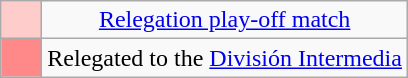<table class="wikitable" style="text-align: center;">
<tr>
<td bgcolor=#FFCCCC style="width: 20px;"></td>
<td><a href='#'>Relegation play-off match</a></td>
</tr>
<tr>
<td bgcolor=#FF8888 style="width: 20px;"></td>
<td>Relegated to the <a href='#'>División Intermedia</a></td>
</tr>
</table>
